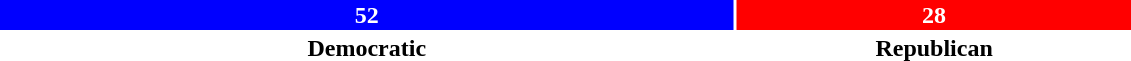<table style="width:60%; text-align:center;">
<tr style="color:white;">
<td style="background:blue; width:65%;"><strong>52</strong></td>
<td style="background:red; width:35%;"><strong>28</strong></td>
</tr>
<tr>
<td><span><strong>Democratic</strong></span></td>
<td><span><strong>Republican</strong></span></td>
</tr>
</table>
